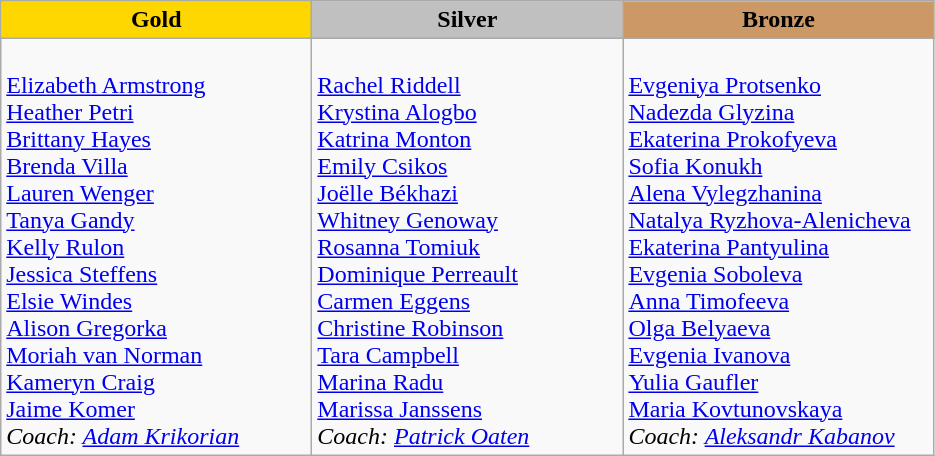<table class="wikitable" style="text-align:left">
<tr align="center">
<td width=200 bgcolor=gold><strong>Gold</strong></td>
<td width=200 bgcolor=silver><strong>Silver</strong></td>
<td width=200 bgcolor=CC9966><strong>Bronze</strong></td>
</tr>
<tr>
<td><br><a href='#'>Elizabeth Armstrong</a><br><a href='#'>Heather Petri</a><br><a href='#'>Brittany Hayes</a><br><a href='#'>Brenda Villa</a><br><a href='#'>Lauren Wenger</a><br><a href='#'>Tanya Gandy</a><br><a href='#'>Kelly Rulon</a><br><a href='#'>Jessica Steffens</a><br><a href='#'>Elsie Windes</a><br><a href='#'>Alison Gregorka</a><br><a href='#'>Moriah van Norman</a><br><a href='#'>Kameryn Craig</a><br><a href='#'>Jaime Komer</a><br><em>Coach: <a href='#'>Adam Krikorian</a></em></td>
<td><br><a href='#'>Rachel Riddell</a><br><a href='#'>Krystina Alogbo</a><br><a href='#'>Katrina Monton</a><br><a href='#'>Emily Csikos</a><br><a href='#'>Joëlle Békhazi</a><br><a href='#'>Whitney Genoway</a><br><a href='#'>Rosanna Tomiuk</a><br><a href='#'>Dominique Perreault</a><br><a href='#'>Carmen Eggens</a><br><a href='#'>Christine Robinson</a><br><a href='#'>Tara Campbell</a><br><a href='#'>Marina Radu</a><br><a href='#'>Marissa Janssens</a><br><em>Coach: <a href='#'>Patrick Oaten</a></em></td>
<td><br><a href='#'>Evgeniya Protsenko</a><br><a href='#'>Nadezda Glyzina</a><br><a href='#'>Ekaterina Prokofyeva</a><br><a href='#'>Sofia Konukh</a><br><a href='#'>Alena Vylegzhanina</a><br><a href='#'>Natalya Ryzhova-Alenicheva</a><br><a href='#'>Ekaterina Pantyulina</a><br><a href='#'>Evgenia Soboleva</a><br><a href='#'>Anna Timofeeva</a><br><a href='#'>Olga Belyaeva</a><br><a href='#'>Evgenia Ivanova</a><br><a href='#'>Yulia Gaufler</a><br><a href='#'>Maria Kovtunovskaya</a><br><em>Coach: <a href='#'>Aleksandr Kabanov</a></em></td>
</tr>
</table>
